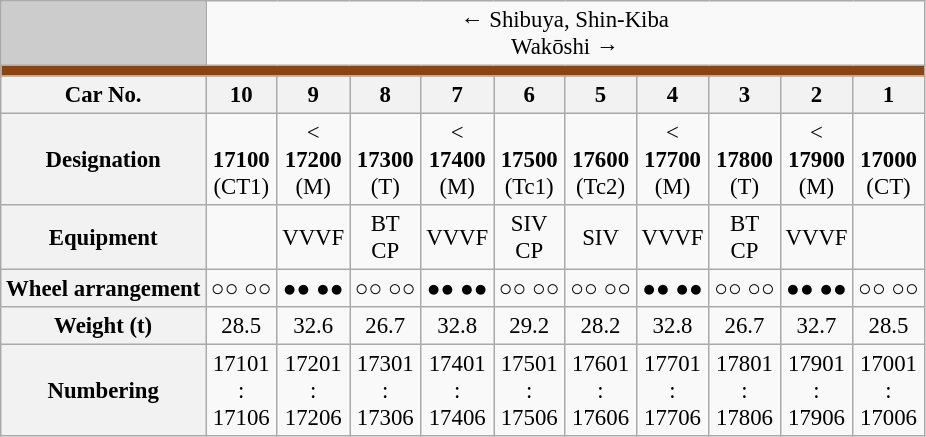<table class="wikitable" style="text-align:center; font-size:95%">
<tr>
<td style="background-color:#ccc;"> </td>
<td colspan="10"><div>← Shibuya, Shin-Kiba</div><div>Wakōshi →</div></td>
</tr>
<tr style="line-height: 6px; background-color: #8B4513;">
<td colspan="11" style="padding:0; border:0;"> </td>
</tr>
<tr>
<th>Car No.</th>
<th>10</th>
<th>9</th>
<th>8</th>
<th>7</th>
<th>6</th>
<th>5</th>
<th>4</th>
<th>3</th>
<th>2</th>
<th>1</th>
</tr>
<tr>
<th>Designation</th>
<td>  <br> <strong>17100</strong> <br> (CT1)</td>
<td>< <br> <strong>17200</strong> <br> (M)</td>
<td>  <br>  <strong>17300</strong> <br> (T)</td>
<td>< <br>  <strong>17400</strong> <br> (M)</td>
<td>  <br>  <strong>17500</strong> <br> (Tc1)</td>
<td>  <br> <strong>17600</strong> <br> (Tc2)</td>
<td>< <br>  <strong>17700</strong> <br> (M)</td>
<td>  <br> <strong>17800</strong> <br> (T)</td>
<td>< <br>  <strong>17900</strong> <br> (M)</td>
<td>  <br> <strong>17000</strong> <br> (CT)</td>
</tr>
<tr>
<th>Equipment</th>
<td></td>
<td>VVVF</td>
<td>BT<br>CP</td>
<td>VVVF</td>
<td>SIV<br>CP</td>
<td>SIV</td>
<td>VVVF</td>
<td>BT<br>CP</td>
<td>VVVF</td>
<td></td>
</tr>
<tr>
<th>Wheel arrangement</th>
<td>○○ ○○</td>
<td>●● ●●</td>
<td>○○ ○○</td>
<td>●● ●●</td>
<td>○○ ○○</td>
<td>○○ ○○</td>
<td>●● ●●</td>
<td>○○ ○○</td>
<td>●● ●●</td>
<td>○○ ○○</td>
</tr>
<tr>
<th>Weight (t)</th>
<td>28.5</td>
<td>32.6</td>
<td>26.7</td>
<td>32.8</td>
<td>29.2</td>
<td>28.2</td>
<td>32.8</td>
<td>26.7</td>
<td>32.7</td>
<td>28.5</td>
</tr>
<tr>
<th>Numbering</th>
<td>17101<br>:<br>17106</td>
<td>17201<br>:<br>17206</td>
<td>17301<br>:<br>17306</td>
<td>17401<br>:<br>17406</td>
<td>17501<br>:<br>17506</td>
<td>17601<br>:<br>17606</td>
<td>17701<br>:<br>17706</td>
<td>17801<br>:<br>17806</td>
<td>17901<br>:<br>17906</td>
<td>17001<br>:<br>17006</td>
</tr>
</table>
